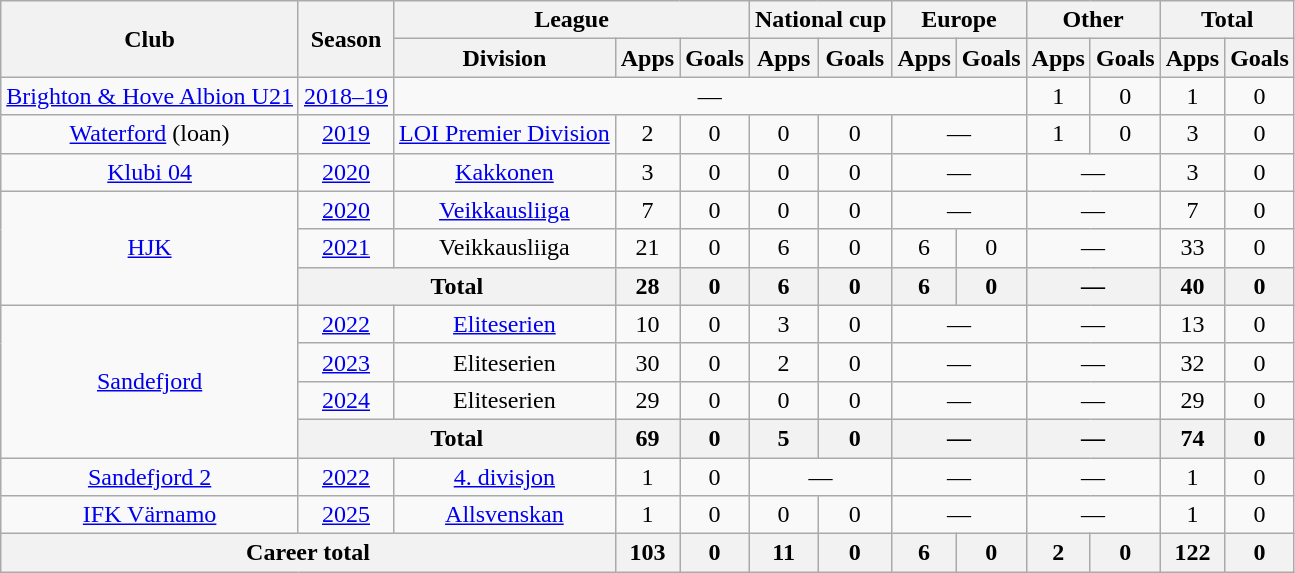<table class="wikitable" style="text-align: center;">
<tr>
<th rowspan="2">Club</th>
<th rowspan="2">Season</th>
<th colspan="3">League</th>
<th colspan="2">National cup</th>
<th colspan="2">Europe</th>
<th colspan="2">Other</th>
<th colspan="2">Total</th>
</tr>
<tr>
<th>Division</th>
<th>Apps</th>
<th>Goals</th>
<th>Apps</th>
<th>Goals</th>
<th>Apps</th>
<th>Goals</th>
<th>Apps</th>
<th>Goals</th>
<th>Apps</th>
<th>Goals</th>
</tr>
<tr>
<td><a href='#'>Brighton & Hove Albion U21</a></td>
<td><a href='#'>2018–19</a></td>
<td colspan="7">—</td>
<td>1</td>
<td>0</td>
<td>1</td>
<td>0</td>
</tr>
<tr>
<td><a href='#'>Waterford</a> (loan)</td>
<td><a href='#'>2019</a></td>
<td><a href='#'>LOI Premier Division</a></td>
<td>2</td>
<td>0</td>
<td>0</td>
<td>0</td>
<td colspan="2">—</td>
<td>1</td>
<td>0</td>
<td>3</td>
<td>0</td>
</tr>
<tr>
<td><a href='#'>Klubi 04</a></td>
<td><a href='#'>2020</a></td>
<td><a href='#'>Kakkonen</a></td>
<td>3</td>
<td>0</td>
<td>0</td>
<td>0</td>
<td colspan="2">—</td>
<td colspan="2">—</td>
<td>3</td>
<td>0</td>
</tr>
<tr>
<td rowspan="3"><a href='#'>HJK</a></td>
<td><a href='#'>2020</a></td>
<td><a href='#'>Veikkausliiga</a></td>
<td>7</td>
<td>0</td>
<td>0</td>
<td>0</td>
<td colspan="2">—</td>
<td colspan="2">—</td>
<td>7</td>
<td>0</td>
</tr>
<tr>
<td><a href='#'>2021</a></td>
<td>Veikkausliiga</td>
<td>21</td>
<td>0</td>
<td>6</td>
<td>0</td>
<td>6</td>
<td>0</td>
<td colspan="2">—</td>
<td>33</td>
<td>0</td>
</tr>
<tr>
<th colspan="2">Total</th>
<th>28</th>
<th>0</th>
<th>6</th>
<th>0</th>
<th>6</th>
<th>0</th>
<th colspan="2">—</th>
<th>40</th>
<th>0</th>
</tr>
<tr>
<td rowspan="4"><a href='#'>Sandefjord</a></td>
<td><a href='#'>2022</a></td>
<td><a href='#'>Eliteserien</a></td>
<td>10</td>
<td>0</td>
<td>3</td>
<td>0</td>
<td colspan="2">—</td>
<td colspan="2">—</td>
<td>13</td>
<td>0</td>
</tr>
<tr>
<td><a href='#'>2023</a></td>
<td>Eliteserien</td>
<td>30</td>
<td>0</td>
<td>2</td>
<td>0</td>
<td colspan="2">—</td>
<td colspan="2">—</td>
<td>32</td>
<td>0</td>
</tr>
<tr>
<td><a href='#'>2024</a></td>
<td>Eliteserien</td>
<td>29</td>
<td>0</td>
<td>0</td>
<td>0</td>
<td colspan="2">—</td>
<td colspan="2">—</td>
<td>29</td>
<td>0</td>
</tr>
<tr>
<th colspan="2">Total</th>
<th>69</th>
<th>0</th>
<th>5</th>
<th>0</th>
<th colspan="2">—</th>
<th colspan="2">—</th>
<th>74</th>
<th>0</th>
</tr>
<tr>
<td><a href='#'>Sandefjord 2</a></td>
<td><a href='#'>2022</a></td>
<td><a href='#'>4. divisjon</a></td>
<td>1</td>
<td>0</td>
<td colspan="2">—</td>
<td colspan="2">—</td>
<td colspan="2">—</td>
<td>1</td>
<td>0</td>
</tr>
<tr>
<td><a href='#'>IFK Värnamo</a></td>
<td><a href='#'>2025</a></td>
<td><a href='#'>Allsvenskan</a></td>
<td>1</td>
<td>0</td>
<td>0</td>
<td>0</td>
<td colspan="2">—</td>
<td colspan="2">—</td>
<td>1</td>
<td>0</td>
</tr>
<tr>
<th colspan="3">Career total</th>
<th>103</th>
<th>0</th>
<th>11</th>
<th>0</th>
<th>6</th>
<th>0</th>
<th>2</th>
<th>0</th>
<th>122</th>
<th>0</th>
</tr>
</table>
